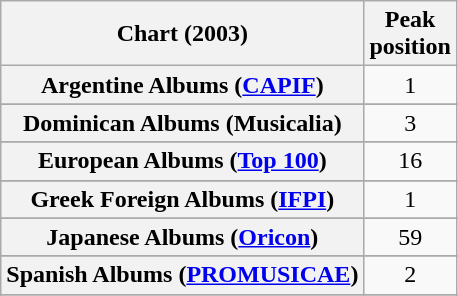<table class="wikitable sortable plainrowheaders" style="text-align:center">
<tr>
<th scope="col">Chart (2003)</th>
<th scope="col">Peak<br>position</th>
</tr>
<tr>
<th scope="row">Argentine Albums (<a href='#'>CAPIF</a>)</th>
<td>1</td>
</tr>
<tr>
</tr>
<tr>
</tr>
<tr>
</tr>
<tr>
</tr>
<tr>
<th scope="row">Dominican Albums (Musicalia)</th>
<td>3</td>
</tr>
<tr>
</tr>
<tr>
<th scope="row">European Albums (<a href='#'>Top 100</a>)</th>
<td>16</td>
</tr>
<tr>
</tr>
<tr>
</tr>
<tr>
</tr>
<tr>
<th scope="row">Greek Foreign Albums (<a href='#'>IFPI</a>)</th>
<td>1</td>
</tr>
<tr>
</tr>
<tr>
</tr>
<tr>
<th scope="row">Japanese Albums (<a href='#'>Oricon</a>)</th>
<td>59</td>
</tr>
<tr>
</tr>
<tr>
</tr>
<tr>
</tr>
<tr>
<th scope="row">Spanish Albums (<a href='#'>PROMUSICAE</a>)</th>
<td>2</td>
</tr>
<tr>
</tr>
<tr>
</tr>
<tr>
</tr>
<tr>
</tr>
<tr>
</tr>
</table>
